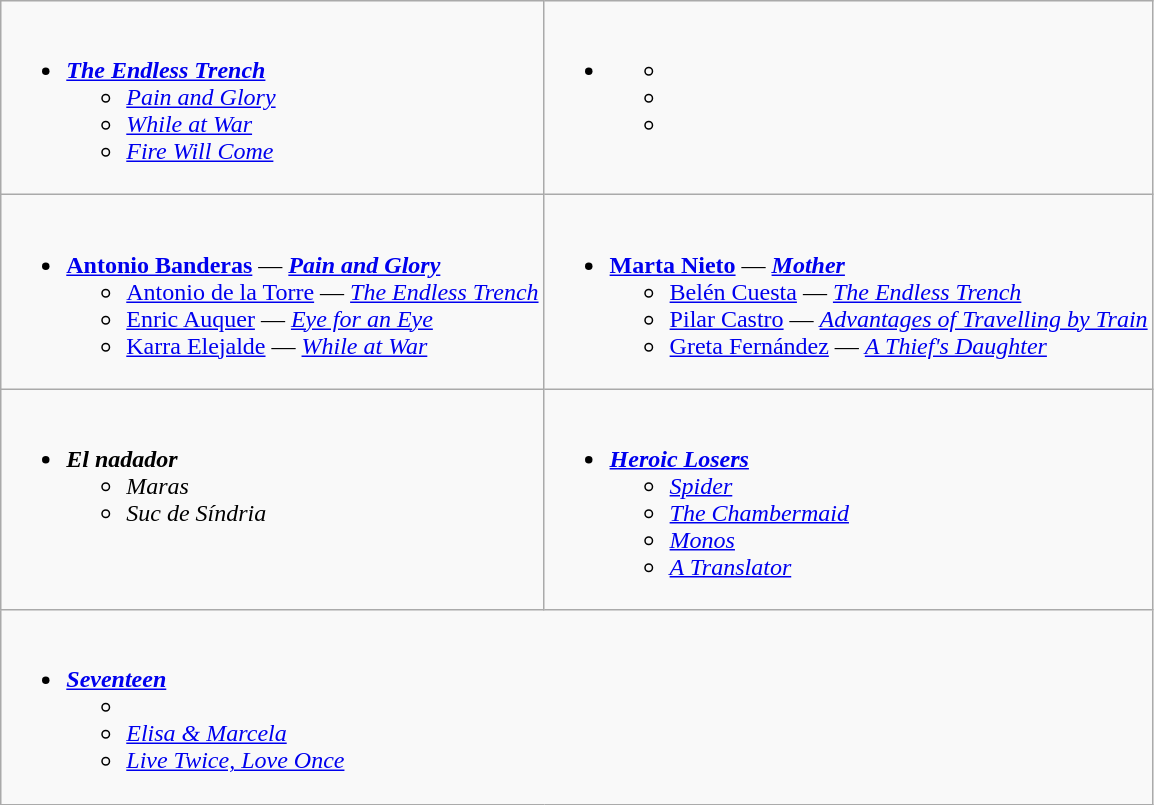<table class=wikitable style="width="100%">
<tr>
<td valign="top" style="width="50%"><br><ul><li><strong><em><a href='#'>The Endless Trench</a></em></strong><ul><li><em><a href='#'>Pain and Glory</a></em></li><li><em><a href='#'>While at War</a></em></li><li><em><a href='#'>Fire Will Come</a></em></li></ul></li></ul></td>
<td valign="top" style="width="50%"><br><ul><li><strong><em></em></strong><ul><li><em></em></li><li><em></em></li><li><em></em></li></ul></li></ul></td>
</tr>
<tr>
<td valign="top" style="width="50%"><br><ul><li><strong><a href='#'>Antonio Banderas</a></strong> — <strong><em><a href='#'>Pain and Glory</a></em></strong><ul><li><a href='#'>Antonio de la Torre</a> — <em><a href='#'>The Endless Trench</a></em></li><li><a href='#'>Enric Auquer</a> — <em><a href='#'>Eye for an Eye</a></em></li><li><a href='#'>Karra Elejalde</a> — <em><a href='#'>While at War</a></em></li></ul></li></ul></td>
<td valign="top" style="width="50%"><br><ul><li><strong><a href='#'>Marta Nieto</a></strong> — <strong><em><a href='#'>Mother</a></em></strong><ul><li><a href='#'>Belén Cuesta</a> — <em><a href='#'>The Endless Trench</a></em></li><li><a href='#'>Pilar Castro</a> — <em><a href='#'>Advantages of Travelling by Train</a></em></li><li><a href='#'>Greta Fernández</a> — <em><a href='#'>A Thief's Daughter</a></em></li></ul></li></ul></td>
</tr>
<tr>
<td valign="top" style="width="50%"><br><ul><li><strong><em>El nadador</em></strong><ul><li><em>Maras</em></li><li><em>Suc de Síndria</em></li></ul></li></ul></td>
<td valign="top" style="width="50%"><br><ul><li><strong><em><a href='#'>Heroic Losers</a></em></strong><ul><li><em><a href='#'>Spider</a></em></li><li><em><a href='#'>The Chambermaid</a></em></li><li><em><a href='#'>Monos</a></em></li><li><em><a href='#'>A Translator</a></em></li></ul></li></ul></td>
</tr>
<tr>
<td valign="top" colspan = "2" style="width="100%"><br><ul><li><strong><em><a href='#'>Seventeen</a></em></strong><ul><li><em></em></li><li><em><a href='#'>Elisa & Marcela</a></em></li><li><em><a href='#'>Live Twice, Love Once</a></em></li></ul></li></ul></td>
</tr>
</table>
